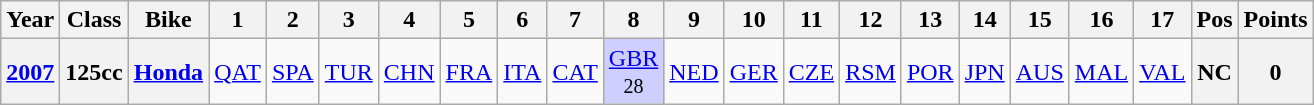<table class="wikitable" style="text-align:center">
<tr>
<th>Year</th>
<th>Class</th>
<th>Bike</th>
<th>1</th>
<th>2</th>
<th>3</th>
<th>4</th>
<th>5</th>
<th>6</th>
<th>7</th>
<th>8</th>
<th>9</th>
<th>10</th>
<th>11</th>
<th>12</th>
<th>13</th>
<th>14</th>
<th>15</th>
<th>16</th>
<th>17</th>
<th>Pos</th>
<th>Points</th>
</tr>
<tr>
<th align="left"><a href='#'>2007</a></th>
<th align="left">125cc</th>
<th align="left"><a href='#'>Honda</a></th>
<td><a href='#'>QAT</a></td>
<td><a href='#'>SPA</a></td>
<td><a href='#'>TUR</a></td>
<td><a href='#'>CHN</a></td>
<td><a href='#'>FRA</a></td>
<td><a href='#'>ITA</a></td>
<td><a href='#'>CAT</a></td>
<td style="background:#cfcfff;"><a href='#'>GBR</a><br><small>28</small></td>
<td><a href='#'>NED</a></td>
<td><a href='#'>GER</a></td>
<td><a href='#'>CZE</a></td>
<td><a href='#'>RSM</a></td>
<td><a href='#'>POR</a></td>
<td><a href='#'>JPN</a></td>
<td><a href='#'>AUS</a></td>
<td><a href='#'>MAL</a></td>
<td><a href='#'>VAL</a></td>
<th>NC</th>
<th>0</th>
</tr>
</table>
